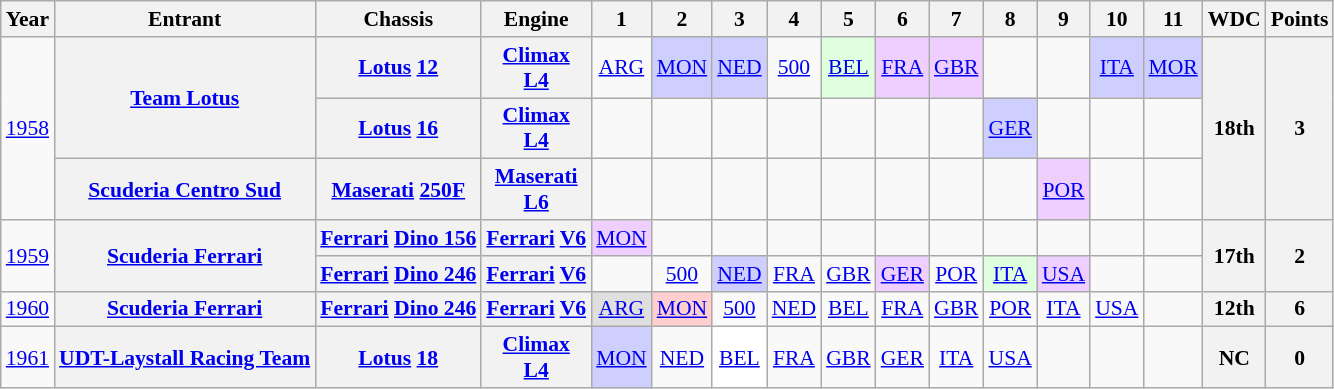<table class="wikitable" style="text-align:center; font-size:90%">
<tr>
<th>Year</th>
<th>Entrant</th>
<th>Chassis</th>
<th>Engine</th>
<th>1</th>
<th>2</th>
<th>3</th>
<th>4</th>
<th>5</th>
<th>6</th>
<th>7</th>
<th>8</th>
<th>9</th>
<th>10</th>
<th>11</th>
<th>WDC</th>
<th>Points</th>
</tr>
<tr>
<td rowspan="3"><a href='#'>1958</a></td>
<th rowspan="2"><a href='#'>Team Lotus</a></th>
<th><a href='#'>Lotus</a> <a href='#'>12</a></th>
<th><a href='#'>Climax</a><br><a href='#'>L4</a></th>
<td><a href='#'>ARG</a></td>
<td style="background:#CFCFFF;"><a href='#'>MON</a><br></td>
<td style="background:#CFCFFF;"><a href='#'>NED</a><br></td>
<td><a href='#'>500</a></td>
<td style="background:#DFFFDF;"><a href='#'>BEL</a><br></td>
<td style="background:#EFCFFF;"><a href='#'>FRA</a><br></td>
<td style="background:#EFCFFF;"><a href='#'>GBR</a><br></td>
<td></td>
<td></td>
<td style="background:#CFCFFF;"><a href='#'>ITA</a><br></td>
<td style="background:#CFCFFF;"><a href='#'>MOR</a><br></td>
<th rowspan="3">18th</th>
<th rowspan="3">3</th>
</tr>
<tr>
<th><a href='#'>Lotus</a> <a href='#'>16</a></th>
<th><a href='#'>Climax</a><br><a href='#'>L4</a></th>
<td></td>
<td></td>
<td></td>
<td></td>
<td></td>
<td></td>
<td></td>
<td style="background:#CFCFFF;"><a href='#'>GER</a><br></td>
<td></td>
<td></td>
<td></td>
</tr>
<tr>
<th><a href='#'>Scuderia Centro Sud</a></th>
<th><a href='#'>Maserati</a> <a href='#'>250F</a></th>
<th><a href='#'>Maserati</a><br><a href='#'>L6</a></th>
<td></td>
<td></td>
<td></td>
<td></td>
<td></td>
<td></td>
<td></td>
<td></td>
<td style="background:#EFCFFF;"><a href='#'>POR</a><br></td>
<td></td>
<td></td>
</tr>
<tr>
<td rowspan="2"><a href='#'>1959</a></td>
<th rowspan="2"><a href='#'>Scuderia Ferrari</a></th>
<th><a href='#'>Ferrari</a> <a href='#'>Dino 156</a></th>
<th><a href='#'>Ferrari</a> <a href='#'>V6</a></th>
<td style="background:#EFCFFF;"><a href='#'>MON</a><br></td>
<td></td>
<td></td>
<td></td>
<td></td>
<td></td>
<td></td>
<td></td>
<td></td>
<td></td>
<td></td>
<th rowspan="2">17th</th>
<th rowspan="2">2</th>
</tr>
<tr>
<th><a href='#'>Ferrari</a> <a href='#'>Dino 246</a></th>
<th><a href='#'>Ferrari</a> <a href='#'>V6</a></th>
<td></td>
<td><a href='#'>500</a></td>
<td style="background:#CFCFFF;"><a href='#'>NED</a><br></td>
<td><a href='#'>FRA</a></td>
<td><a href='#'>GBR</a></td>
<td style="background:#EFCFFF;"><a href='#'>GER</a><br></td>
<td><a href='#'>POR</a></td>
<td style="background:#DFFFDF;"><a href='#'>ITA</a><br></td>
<td style="background:#EFCFFF;"><a href='#'>USA</a><br></td>
<td></td>
<td></td>
</tr>
<tr>
<td><a href='#'>1960</a></td>
<th><a href='#'>Scuderia Ferrari</a></th>
<th><a href='#'>Ferrari</a> <a href='#'>Dino 246</a></th>
<th><a href='#'>Ferrari</a> <a href='#'>V6</a></th>
<td style="background:#DFDFDF;"><a href='#'>ARG</a><br></td>
<td style="background:#FFCFCF;"><a href='#'>MON</a><br></td>
<td><a href='#'>500</a></td>
<td><a href='#'>NED</a></td>
<td><a href='#'>BEL</a></td>
<td><a href='#'>FRA</a></td>
<td><a href='#'>GBR</a></td>
<td><a href='#'>POR</a></td>
<td><a href='#'>ITA</a></td>
<td><a href='#'>USA</a></td>
<td></td>
<th>12th</th>
<th>6</th>
</tr>
<tr>
<td><a href='#'>1961</a></td>
<th><a href='#'>UDT-Laystall Racing Team</a></th>
<th><a href='#'>Lotus</a> <a href='#'>18</a></th>
<th><a href='#'>Climax</a><br><a href='#'>L4</a></th>
<td style="background:#CFCFFF;"><a href='#'>MON</a><br></td>
<td><a href='#'>NED</a></td>
<td style="background:#ffffff;"><a href='#'>BEL</a><br></td>
<td><a href='#'>FRA</a></td>
<td><a href='#'>GBR</a></td>
<td><a href='#'>GER</a></td>
<td><a href='#'>ITA</a></td>
<td><a href='#'>USA</a></td>
<td></td>
<td></td>
<td></td>
<th>NC</th>
<th>0</th>
</tr>
</table>
